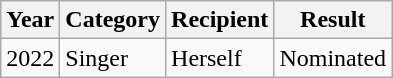<table class="wikitable">
<tr>
<th>Year</th>
<th>Category</th>
<th>Recipient</th>
<th>Result</th>
</tr>
<tr>
<td>2022</td>
<td>Singer</td>
<td>Herself</td>
<td>Nominated</td>
</tr>
</table>
